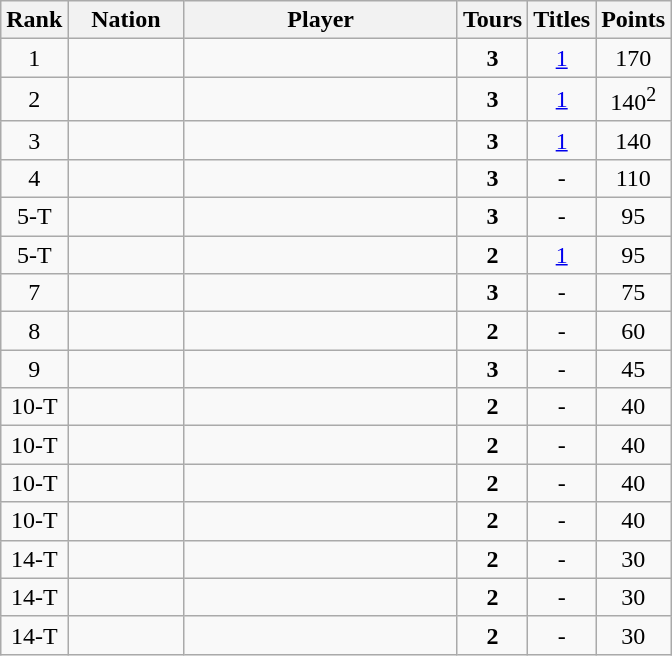<table class="sortable wikitable">
<tr>
<th>Rank</th>
<th>Nation</th>
<th>Player</th>
<th>Tours</th>
<th>Titles</th>
<th>Points</th>
</tr>
<tr>
<td align="center">1</td>
<td align="left" width="70"></td>
<td align="left" width="175"></td>
<td align="center"><strong>3</strong></td>
<td align="center"><a href='#'>1</a></td>
<td align="center">170</td>
</tr>
<tr>
<td align="center">2</td>
<td align="left" width="70"></td>
<td align="left" width="175"></td>
<td align="center"><strong>3</strong></td>
<td align="center"><a href='#'>1</a></td>
<td align="center">140<sup>2</sup></td>
</tr>
<tr>
<td align="center">3</td>
<td align="left" width="70"></td>
<td align="left" width="175"></td>
<td align="center"><strong>3</strong></td>
<td align="center"><a href='#'>1</a></td>
<td align="center">140</td>
</tr>
<tr>
<td align="center">4</td>
<td align="left" width="70"></td>
<td align="left" width="175"></td>
<td align="center"><strong>3</strong></td>
<td align="center">-</td>
<td align="center">110</td>
</tr>
<tr>
<td align="center">5-T</td>
<td align="left" width="70"></td>
<td align="left" width="175"></td>
<td align="center"><strong>3</strong></td>
<td align="center">-</td>
<td align="center">95</td>
</tr>
<tr>
<td align="center">5-T</td>
<td align="left" width="70"></td>
<td align="left" width="175"></td>
<td align="center"><strong>2</strong></td>
<td align="center"><a href='#'>1</a></td>
<td align="center">95</td>
</tr>
<tr>
<td align="center">7</td>
<td align="left" width="70"></td>
<td align="left" width="175"></td>
<td align="center"><strong>3</strong></td>
<td align="center">-</td>
<td align="center">75</td>
</tr>
<tr>
<td align="center">8</td>
<td align="left" width="70"></td>
<td align="left" width="175"></td>
<td align="center"><strong>2</strong></td>
<td align="center">-</td>
<td align="center">60</td>
</tr>
<tr>
<td align="center">9</td>
<td align="left" width="70"></td>
<td align="left" width="175"></td>
<td align="center"><strong>3</strong></td>
<td align="center">-</td>
<td align="center">45</td>
</tr>
<tr>
<td align="center">10-T</td>
<td align="left" width="70"></td>
<td align="left" width="175"></td>
<td align="center"><strong>2</strong></td>
<td align="center">-</td>
<td align="center">40</td>
</tr>
<tr>
<td align="center">10-T</td>
<td align="left" width="70"></td>
<td align="left" width="175"></td>
<td align="center"><strong>2</strong></td>
<td align="center">-</td>
<td align="center">40</td>
</tr>
<tr>
<td align="center">10-T</td>
<td align="left" width="70"></td>
<td align="left" width="175"></td>
<td align="center"><strong>2</strong></td>
<td align="center">-</td>
<td align="center">40</td>
</tr>
<tr>
<td align="center">10-T</td>
<td align="left" width="70"></td>
<td align="left" width="175"></td>
<td align="center"><strong>2</strong></td>
<td align="center">-</td>
<td align="center">40</td>
</tr>
<tr>
<td align="center">14-T</td>
<td align="left" width="70"></td>
<td align="left" width="175"></td>
<td align="center"><strong>2</strong></td>
<td align="center">-</td>
<td align="center">30</td>
</tr>
<tr>
<td align="center">14-T</td>
<td align="left" width="70"></td>
<td align="left" width="175"></td>
<td align="center"><strong>2</strong></td>
<td align="center">-</td>
<td align="center">30</td>
</tr>
<tr>
<td align="center">14-T</td>
<td align="left" width="70"></td>
<td align="left" width="175"></td>
<td align="center"><strong>2</strong></td>
<td align="center">-</td>
<td align="center">30</td>
</tr>
</table>
